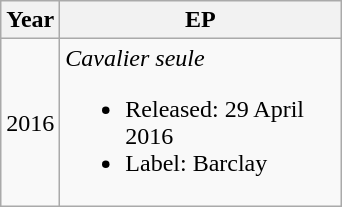<table class="wikitable">
<tr>
<th style="text-align:center; width:10px;">Year</th>
<th style="text-align:center; width:180px;">EP</th>
</tr>
<tr>
<td style="text-align:center;">2016</td>
<td><em>Cavalier seule</em><br><ul><li>Released: 29 April 2016</li><li>Label: Barclay</li></ul></td>
</tr>
</table>
